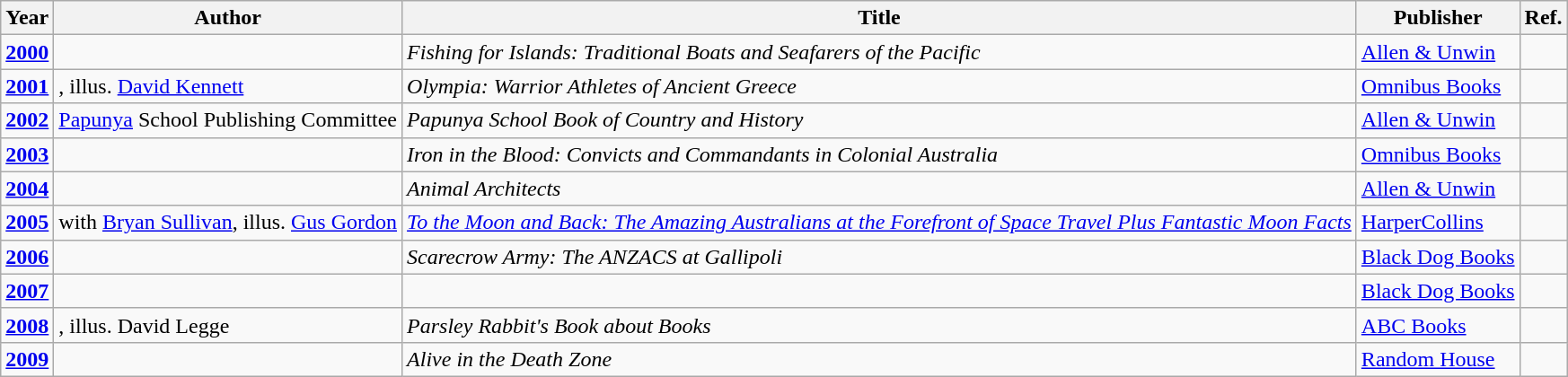<table class="wikitable sortable mw-collapsible">
<tr>
<th>Year</th>
<th>Author</th>
<th>Title</th>
<th>Publisher</th>
<th>Ref.</th>
</tr>
<tr>
<td><strong><a href='#'>2000</a></strong></td>
<td></td>
<td><em>Fishing for Islands: Traditional Boats and Seafarers of the Pacific</em></td>
<td><a href='#'>Allen & Unwin</a></td>
<td></td>
</tr>
<tr>
<td><strong><a href='#'>2001</a></strong></td>
<td>, illus. <a href='#'>David Kennett</a></td>
<td><em>Olympia: Warrior Athletes of Ancient Greece</em></td>
<td><a href='#'>Omnibus Books</a></td>
<td></td>
</tr>
<tr>
<td><strong><a href='#'>2002</a></strong></td>
<td><a href='#'>Papunya</a> School Publishing Committee</td>
<td><em>Papunya School Book of Country and History</em></td>
<td><a href='#'>Allen & Unwin</a></td>
<td></td>
</tr>
<tr>
<td><strong><a href='#'>2003</a></strong></td>
<td></td>
<td><em>Iron in the Blood: Convicts and Commandants in Colonial Australia</em></td>
<td><a href='#'>Omnibus Books</a></td>
<td></td>
</tr>
<tr>
<td><strong><a href='#'>2004</a></strong></td>
<td></td>
<td><em>Animal Architects</em></td>
<td><a href='#'>Allen & Unwin</a></td>
<td></td>
</tr>
<tr>
<td><strong><a href='#'>2005</a></strong></td>
<td> with <a href='#'>Bryan Sullivan</a>, illus. <a href='#'>Gus Gordon</a></td>
<td><em><a href='#'>To the Moon and Back: The Amazing Australians at the Forefront of Space Travel Plus Fantastic Moon Facts</a></em></td>
<td><a href='#'>HarperCollins</a></td>
<td></td>
</tr>
<tr>
<td><strong><a href='#'>2006</a></strong></td>
<td></td>
<td><em>Scarecrow Army: The ANZACS at Gallipoli</em></td>
<td><a href='#'>Black Dog Books</a></td>
<td></td>
</tr>
<tr>
<td><strong><a href='#'>2007</a></strong></td>
<td></td>
<td><em></em></td>
<td><a href='#'>Black Dog Books</a></td>
<td></td>
</tr>
<tr>
<td><strong><a href='#'>2008</a></strong></td>
<td>, illus. David Legge</td>
<td><em>Parsley Rabbit's Book about Books</em></td>
<td><a href='#'>ABC Books</a></td>
<td></td>
</tr>
<tr>
<td><strong><a href='#'>2009</a></strong></td>
<td></td>
<td><em>Alive in the Death Zone</em></td>
<td><a href='#'>Random House</a></td>
<td></td>
</tr>
</table>
